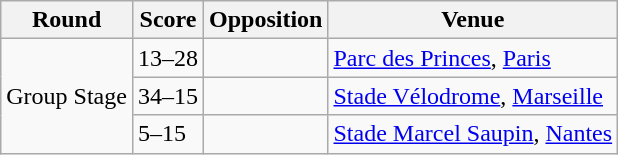<table class="wikitable">
<tr>
<th>Round</th>
<th>Score</th>
<th>Opposition</th>
<th>Venue</th>
</tr>
<tr>
<td rowspan="3">Group Stage</td>
<td>13–28</td>
<td></td>
<td><a href='#'>Parc des Princes</a>, <a href='#'>Paris</a></td>
</tr>
<tr>
<td>34–15</td>
<td></td>
<td><a href='#'>Stade Vélodrome</a>, <a href='#'>Marseille</a></td>
</tr>
<tr>
<td>5–15</td>
<td></td>
<td><a href='#'>Stade Marcel Saupin</a>, <a href='#'>Nantes</a></td>
</tr>
</table>
